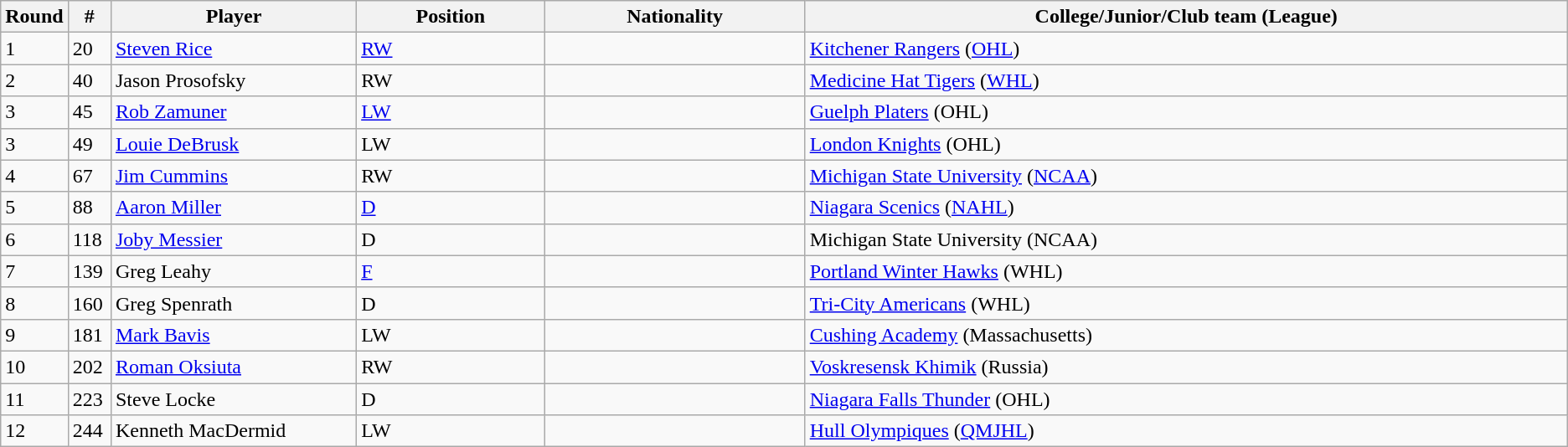<table class="wikitable">
<tr>
<th bgcolor="#DDDDFF" width="2.00%">Round</th>
<th bgcolor="#DDDDFF" width="2.75%">#</th>
<th bgcolor="#DDDDFF" width="16.0%">Player</th>
<th bgcolor="#DDDDFF" width="12.25%">Position</th>
<th bgcolor="#DDDDFF" width="17.0%">Nationality</th>
<th bgcolor="#DDDDFF" width="100.0%">College/Junior/Club team (League)</th>
</tr>
<tr>
<td>1</td>
<td>20</td>
<td><a href='#'>Steven Rice</a></td>
<td><a href='#'>RW</a></td>
<td></td>
<td><a href='#'>Kitchener Rangers</a> (<a href='#'>OHL</a>)</td>
</tr>
<tr>
<td>2</td>
<td>40</td>
<td>Jason Prosofsky</td>
<td>RW</td>
<td></td>
<td><a href='#'>Medicine Hat Tigers</a> (<a href='#'>WHL</a>)</td>
</tr>
<tr>
<td>3</td>
<td>45</td>
<td><a href='#'>Rob Zamuner</a></td>
<td><a href='#'>LW</a></td>
<td></td>
<td><a href='#'>Guelph Platers</a> (OHL)</td>
</tr>
<tr>
<td>3</td>
<td>49</td>
<td><a href='#'>Louie DeBrusk</a></td>
<td>LW</td>
<td></td>
<td><a href='#'>London Knights</a> (OHL)</td>
</tr>
<tr>
<td>4</td>
<td>67</td>
<td><a href='#'>Jim Cummins</a></td>
<td>RW</td>
<td></td>
<td><a href='#'>Michigan State University</a> (<a href='#'>NCAA</a>)</td>
</tr>
<tr>
<td>5</td>
<td>88</td>
<td><a href='#'>Aaron Miller</a></td>
<td><a href='#'>D</a></td>
<td></td>
<td><a href='#'>Niagara Scenics</a> (<a href='#'>NAHL</a>)</td>
</tr>
<tr>
<td>6</td>
<td>118</td>
<td><a href='#'>Joby Messier</a></td>
<td>D</td>
<td></td>
<td>Michigan State University (NCAA)</td>
</tr>
<tr>
<td>7</td>
<td>139</td>
<td>Greg Leahy</td>
<td><a href='#'>F</a></td>
<td></td>
<td><a href='#'>Portland Winter Hawks</a> (WHL)</td>
</tr>
<tr>
<td>8</td>
<td>160</td>
<td>Greg Spenrath</td>
<td>D</td>
<td></td>
<td><a href='#'>Tri-City Americans</a> (WHL)</td>
</tr>
<tr>
<td>9</td>
<td>181</td>
<td><a href='#'>Mark Bavis</a></td>
<td>LW</td>
<td></td>
<td><a href='#'>Cushing Academy</a> (Massachusetts)</td>
</tr>
<tr>
<td>10</td>
<td>202</td>
<td><a href='#'>Roman Oksiuta</a></td>
<td>RW</td>
<td></td>
<td><a href='#'>Voskresensk Khimik</a> (Russia)</td>
</tr>
<tr>
<td>11</td>
<td>223</td>
<td>Steve Locke</td>
<td>D</td>
<td></td>
<td><a href='#'>Niagara Falls Thunder</a> (OHL)</td>
</tr>
<tr>
<td>12</td>
<td>244</td>
<td>Kenneth MacDermid</td>
<td>LW</td>
<td></td>
<td><a href='#'>Hull Olympiques</a> (<a href='#'>QMJHL</a>)</td>
</tr>
</table>
